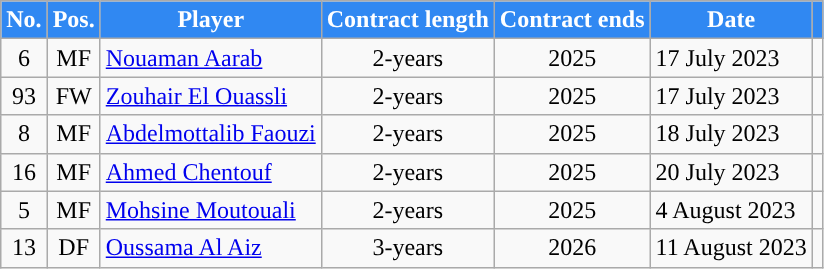<table class= "wikitable plainrowheaders sortable">
<tr>
<th style="background:#3088f2; color:#ffffff; ">No.</th>
<th style="background:#3088f2; color:#ffffff; ">Pos.</th>
<th style="background:#3088f2; color:#ffffff; ">Player</th>
<th style="background:#3088f2; color:#ffffff; ">Contract length</th>
<th style="background:#3088f2; color:#ffffff; ">Contract ends</th>
<th style="background:#3088f2; color:#ffffff; ">Date</th>
<th style="background:#3088f2; color:#ffffff; "></th>
</tr>
<tr>
<td style="text-align:center;">6</td>
<td style="text-align:center;">MF</td>
<td> <a href='#'>Nouaman Aarab</a></td>
<td style="text-align:center;">2-years</td>
<td style="text-align:center;">2025</td>
<td>17 July 2023</td>
<td></td>
</tr>
<tr>
<td style="text-align:center;">93</td>
<td style="text-align:center;">FW</td>
<td> <a href='#'>Zouhair El Ouassli</a></td>
<td style="text-align:center;">2-years</td>
<td style="text-align:center;">2025</td>
<td>17 July 2023</td>
<td></td>
</tr>
<tr>
<td style="text-align:center;">8</td>
<td style="text-align:center;">MF</td>
<td> <a href='#'>Abdelmottalib Faouzi</a></td>
<td style="text-align:center;">2-years</td>
<td style="text-align:center;">2025</td>
<td>18 July 2023</td>
<td></td>
</tr>
<tr>
<td style="text-align:center;">16</td>
<td style="text-align:center;">MF</td>
<td> <a href='#'>Ahmed Chentouf</a></td>
<td style="text-align:center;">2-years</td>
<td style="text-align:center;">2025</td>
<td>20 July 2023</td>
<td></td>
</tr>
<tr>
<td style="text-align:center;">5</td>
<td style="text-align:center;">MF</td>
<td> <a href='#'>Mohsine Moutouali</a></td>
<td style="text-align:center;">2-years</td>
<td style="text-align:center;">2025</td>
<td>4 August 2023</td>
<td></td>
</tr>
<tr>
<td style="text-align:center;">13</td>
<td style="text-align:center;">DF</td>
<td> <a href='#'>Oussama Al Aiz</a></td>
<td style="text-align:center;">3-years</td>
<td style="text-align:center;">2026</td>
<td>11 August 2023</td>
<td></td>
</tr>
</table>
